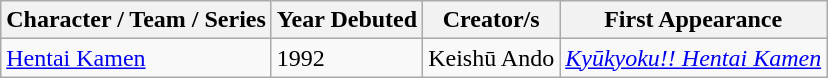<table class="wikitable">
<tr>
<th>Character / Team / Series</th>
<th>Year Debuted</th>
<th>Creator/s</th>
<th>First Appearance</th>
</tr>
<tr>
<td><a href='#'>Hentai Kamen</a></td>
<td>1992</td>
<td>Keishū Ando</td>
<td><em><a href='#'>Kyūkyoku!! Hentai Kamen</a></em></td>
</tr>
</table>
